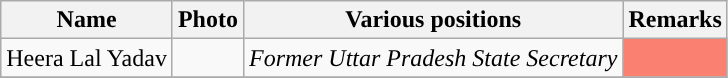<table class="wikitable sortable" style="text-align:center">
<tr>
<th Style="background-color:">Name</th>
<th Style="background-color:">Photo</th>
<th Style="background-color:">Various positions</th>
<th Style="background-color:">Remarks</th>
</tr>
<tr>
<td>Heera Lal Yadav</td>
<td></td>
<td><em>Former Uttar Pradesh State Secretary</em></td>
<td bgcolor = Salmon></td>
</tr>
<tr>
</tr>
</table>
